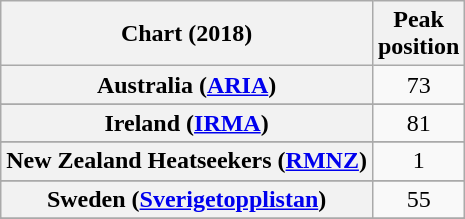<table class="wikitable sortable plainrowheaders" style="text-align:center">
<tr>
<th scope="col">Chart (2018)</th>
<th scope="col">Peak<br> position</th>
</tr>
<tr>
<th scope="row">Australia (<a href='#'>ARIA</a>)</th>
<td>73</td>
</tr>
<tr>
</tr>
<tr>
</tr>
<tr>
</tr>
<tr>
</tr>
<tr>
<th scope="row">Ireland (<a href='#'>IRMA</a>)</th>
<td>81</td>
</tr>
<tr>
</tr>
<tr>
<th scope="row">New Zealand Heatseekers (<a href='#'>RMNZ</a>)</th>
<td>1</td>
</tr>
<tr>
</tr>
<tr>
</tr>
<tr>
<th scope="row">Sweden (<a href='#'>Sverigetopplistan</a>)</th>
<td>55</td>
</tr>
<tr>
</tr>
<tr>
</tr>
<tr>
</tr>
</table>
